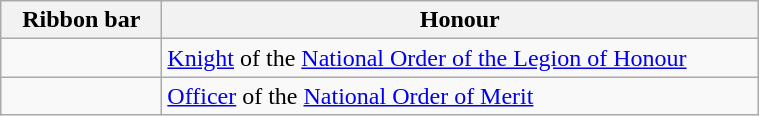<table class="wikitable"  style="width: 40%">
<tr>
<th style="width:100px;">Ribbon bar</th>
<th>Honour</th>
</tr>
<tr>
<td></td>
<td><a href='#'>Knight</a> of the <a href='#'>National Order of the Legion of Honour</a></td>
</tr>
<tr>
<td></td>
<td><a href='#'>Officer</a> of the <a href='#'>National Order of Merit</a></td>
</tr>
</table>
